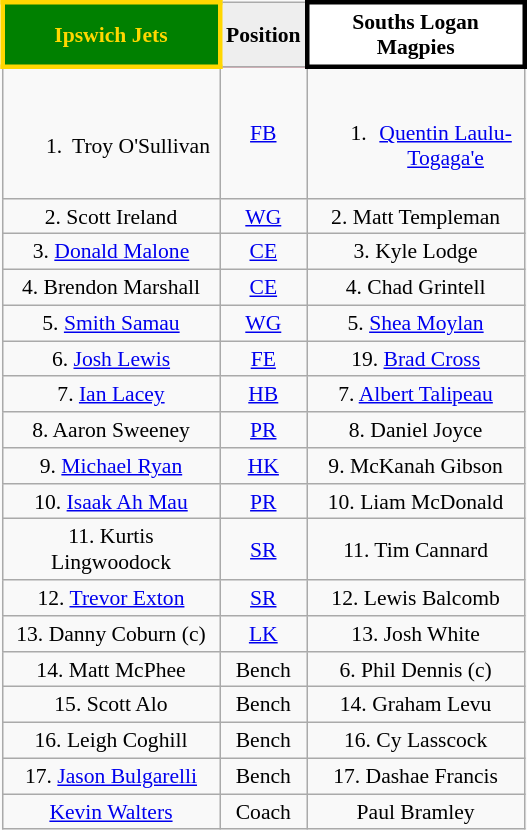<table class="wikitable" style="float:right; font-size:90%; text-align:center; margin-left:1em;">
<tr style="background:#f03;">
<th align="centre" width="136" style="border: 3px solid gold; background: green; color: gold">Ipswich Jets</th>
<th align="center" style="background: #eeeeee; color: black">Position</th>
<th align="centre" width="136" style="border: 3px solid black; background: white; color: black">Souths Logan Magpies</th>
</tr>
<tr>
<td><br><ol><li>Troy O'Sullivan</li></ol></td>
<td><a href='#'>FB</a></td>
<td><br><ol><li><a href='#'>Quentin Laulu-Togaga'e</a></li></ol></td>
</tr>
<tr>
<td>2. Scott Ireland</td>
<td><a href='#'>WG</a></td>
<td>2. Matt Templeman</td>
</tr>
<tr>
<td>3. <a href='#'>Donald Malone</a></td>
<td><a href='#'>CE</a></td>
<td>3. Kyle Lodge</td>
</tr>
<tr>
<td>4. Brendon Marshall</td>
<td><a href='#'>CE</a></td>
<td>4. Chad Grintell</td>
</tr>
<tr>
<td>5. <a href='#'>Smith Samau</a></td>
<td><a href='#'>WG</a></td>
<td>5. <a href='#'>Shea Moylan</a></td>
</tr>
<tr>
<td>6. <a href='#'>Josh Lewis</a></td>
<td><a href='#'>FE</a></td>
<td>19. <a href='#'>Brad Cross</a></td>
</tr>
<tr>
<td>7. <a href='#'>Ian Lacey</a></td>
<td><a href='#'>HB</a></td>
<td>7. <a href='#'>Albert Talipeau</a></td>
</tr>
<tr>
<td>8. Aaron Sweeney</td>
<td><a href='#'>PR</a></td>
<td>8. Daniel Joyce</td>
</tr>
<tr>
<td>9. <a href='#'>Michael Ryan</a></td>
<td><a href='#'>HK</a></td>
<td>9. McKanah Gibson</td>
</tr>
<tr>
<td>10. <a href='#'>Isaak Ah Mau</a></td>
<td><a href='#'>PR</a></td>
<td>10. Liam McDonald</td>
</tr>
<tr>
<td>11. Kurtis Lingwoodock</td>
<td><a href='#'>SR</a></td>
<td>11. Tim Cannard</td>
</tr>
<tr>
<td>12. <a href='#'>Trevor Exton</a></td>
<td><a href='#'>SR</a></td>
<td>12. Lewis Balcomb</td>
</tr>
<tr>
<td>13. Danny Coburn (c)</td>
<td><a href='#'>LK</a></td>
<td>13. Josh White</td>
</tr>
<tr>
<td>14. Matt McPhee</td>
<td>Bench</td>
<td>6. Phil Dennis (c)</td>
</tr>
<tr>
<td>15. Scott Alo</td>
<td>Bench</td>
<td>14. Graham Levu</td>
</tr>
<tr>
<td>16. Leigh Coghill</td>
<td>Bench</td>
<td>16. Cy Lasscock</td>
</tr>
<tr>
<td>17. <a href='#'>Jason Bulgarelli</a></td>
<td>Bench</td>
<td>17. Dashae Francis</td>
</tr>
<tr>
<td><a href='#'>Kevin Walters</a></td>
<td>Coach</td>
<td>Paul Bramley</td>
</tr>
</table>
